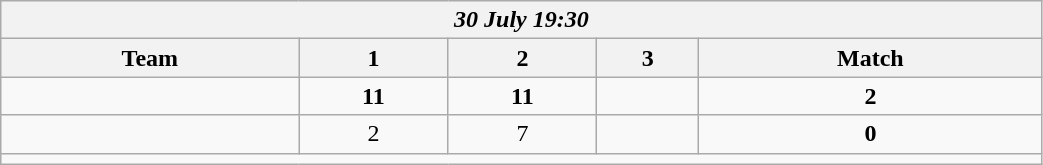<table class=wikitable style="text-align:center; width: 55%">
<tr>
<th colspan=10><em>30 July 19:30</em></th>
</tr>
<tr>
<th>Team</th>
<th>1</th>
<th>2</th>
<th>3</th>
<th>Match</th>
</tr>
<tr>
<td align=left><strong><br></strong></td>
<td><strong>11</strong></td>
<td><strong>11</strong></td>
<td></td>
<td><strong>2</strong></td>
</tr>
<tr>
<td align=left><br></td>
<td>2</td>
<td>7</td>
<td></td>
<td><strong>0</strong></td>
</tr>
<tr>
<td colspan=10></td>
</tr>
</table>
